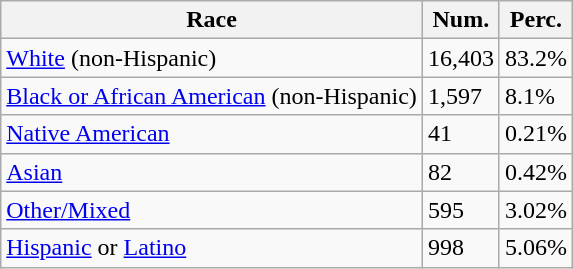<table class="wikitable">
<tr>
<th>Race</th>
<th>Num.</th>
<th>Perc.</th>
</tr>
<tr>
<td><a href='#'>White</a> (non-Hispanic)</td>
<td>16,403</td>
<td>83.2%</td>
</tr>
<tr>
<td><a href='#'>Black or African American</a> (non-Hispanic)</td>
<td>1,597</td>
<td>8.1%</td>
</tr>
<tr>
<td><a href='#'>Native American</a></td>
<td>41</td>
<td>0.21%</td>
</tr>
<tr>
<td><a href='#'>Asian</a></td>
<td>82</td>
<td>0.42%</td>
</tr>
<tr>
<td><a href='#'>Other/Mixed</a></td>
<td>595</td>
<td>3.02%</td>
</tr>
<tr>
<td><a href='#'>Hispanic</a> or <a href='#'>Latino</a></td>
<td>998</td>
<td>5.06%</td>
</tr>
</table>
